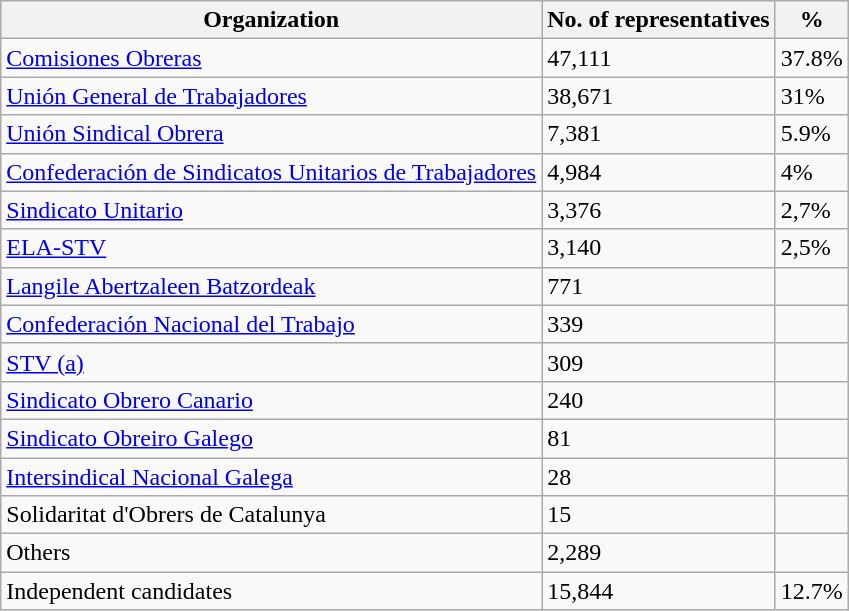<table class="wikitable">
<tr>
<th>Organization</th>
<th>No. of representatives</th>
<th>%</th>
</tr>
<tr>
<td><a href='#'>Comisiones Obreras</a></td>
<td>47,111</td>
<td>37.8%</td>
</tr>
<tr>
<td><a href='#'>Unión General de Trabajadores</a></td>
<td>38,671</td>
<td>31%</td>
</tr>
<tr>
<td><a href='#'>Unión Sindical Obrera</a></td>
<td>7,381</td>
<td>5.9%</td>
</tr>
<tr>
<td><a href='#'>Confederación de Sindicatos Unitarios de Trabajadores</a></td>
<td>4,984</td>
<td>4%</td>
</tr>
<tr>
<td><a href='#'>Sindicato Unitario</a></td>
<td>3,376</td>
<td>2,7%</td>
</tr>
<tr>
<td><a href='#'>ELA-STV</a></td>
<td>3,140</td>
<td>2,5%</td>
</tr>
<tr>
<td><a href='#'>Langile Abertzaleen Batzordeak</a></td>
<td>771</td>
<td></td>
</tr>
<tr>
<td><a href='#'>Confederación Nacional del Trabajo</a></td>
<td>339</td>
<td></td>
</tr>
<tr>
<td><a href='#'>STV (a)</a></td>
<td>309</td>
<td></td>
</tr>
<tr>
<td><a href='#'>Sindicato Obrero Canario</a></td>
<td>240</td>
<td></td>
</tr>
<tr>
<td><a href='#'>Sindicato Obreiro Galego</a></td>
<td>81</td>
<td></td>
</tr>
<tr>
<td><a href='#'>Intersindical Nacional Galega</a></td>
<td>28</td>
<td></td>
</tr>
<tr>
<td>Solidaritat d'Obrers de Catalunya</td>
<td>15</td>
<td></td>
</tr>
<tr>
<td>Others</td>
<td>2,289</td>
<td></td>
</tr>
<tr>
<td>Independent candidates</td>
<td>15,844</td>
<td>12.7%</td>
</tr>
</table>
